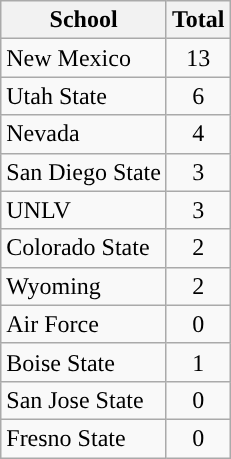<table class=wikitable>
<tr>
<th>School</th>
<th>Total</th>
</tr>
<tr>
<td>New Mexico</td>
<td align="center">13</td>
</tr>
<tr>
<td style=>Utah State</td>
<td align=center>6</td>
</tr>
<tr>
<td>Nevada</td>
<td align="center">4</td>
</tr>
<tr>
<td>San Diego State</td>
<td align="center">3</td>
</tr>
<tr>
<td>UNLV</td>
<td align="center">3</td>
</tr>
<tr>
<td>Colorado State</td>
<td align="center">2</td>
</tr>
<tr>
<td>Wyoming</td>
<td align="center">2</td>
</tr>
<tr>
<td style=>Air Force</td>
<td align=center>0</td>
</tr>
<tr>
<td style=>Boise State</td>
<td align=center>1</td>
</tr>
<tr>
<td style=>San Jose State</td>
<td align=center>0</td>
</tr>
<tr>
<td style=>Fresno State</td>
<td align=center>0</td>
</tr>
</table>
